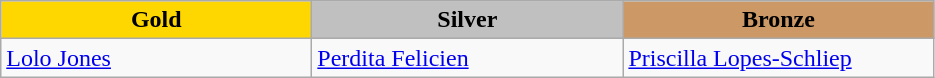<table class="wikitable" style="text-align:left">
<tr align="center">
<td width=200 bgcolor=gold><strong>Gold</strong></td>
<td width=200 bgcolor=silver><strong>Silver</strong></td>
<td width=200 bgcolor=CC9966><strong>Bronze</strong></td>
</tr>
<tr>
<td><a href='#'>Lolo Jones</a><br><em></em></td>
<td><a href='#'>Perdita Felicien</a><br><em></em></td>
<td><a href='#'>Priscilla Lopes-Schliep</a><br><em></em></td>
</tr>
</table>
